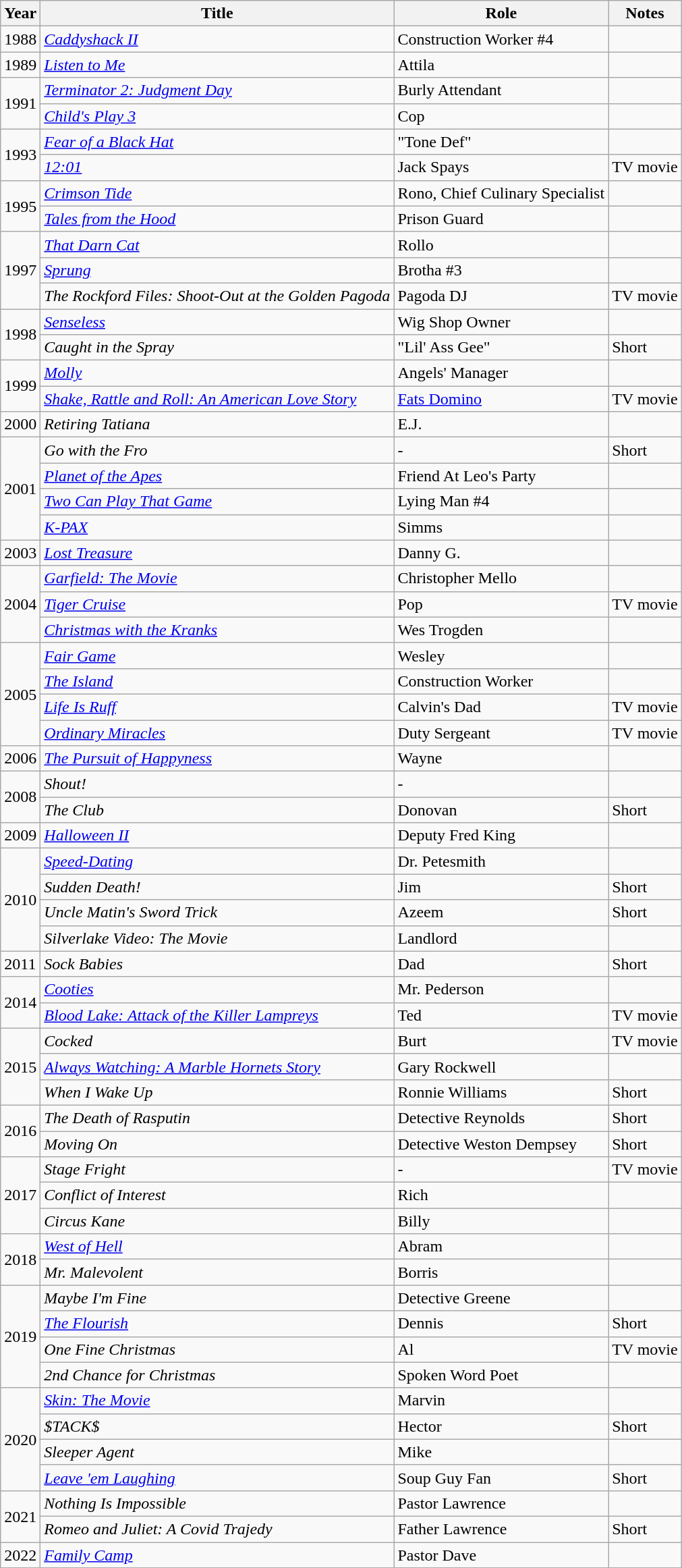<table class="wikitable">
<tr>
<th>Year</th>
<th>Title</th>
<th>Role</th>
<th class="unsortable">Notes</th>
</tr>
<tr>
<td>1988</td>
<td><em><a href='#'>Caddyshack II</a></em></td>
<td>Construction Worker #4</td>
<td></td>
</tr>
<tr>
<td>1989</td>
<td><em><a href='#'>Listen to Me</a></em></td>
<td>Attila</td>
<td></td>
</tr>
<tr>
<td rowspan="2">1991</td>
<td><em><a href='#'>Terminator 2: Judgment Day</a></em></td>
<td>Burly Attendant</td>
<td></td>
</tr>
<tr>
<td><em><a href='#'>Child's Play 3</a></em></td>
<td>Cop</td>
<td></td>
</tr>
<tr>
<td rowspan="2">1993</td>
<td><em><a href='#'>Fear of a Black Hat</a></em></td>
<td>"Tone Def"</td>
<td></td>
</tr>
<tr>
<td><em><a href='#'>12:01</a></em></td>
<td>Jack Spays</td>
<td>TV movie</td>
</tr>
<tr>
<td rowspan="2">1995</td>
<td><em><a href='#'>Crimson Tide</a></em></td>
<td>Rono, Chief Culinary Specialist</td>
<td></td>
</tr>
<tr>
<td><em><a href='#'>Tales from the Hood</a></em></td>
<td>Prison Guard</td>
<td></td>
</tr>
<tr>
<td rowspan="3">1997</td>
<td><em><a href='#'>That Darn Cat</a></em></td>
<td>Rollo</td>
<td></td>
</tr>
<tr>
<td><em><a href='#'>Sprung</a></em></td>
<td>Brotha #3</td>
<td></td>
</tr>
<tr>
<td><em>The Rockford Files: Shoot-Out at the Golden Pagoda</em></td>
<td>Pagoda DJ</td>
<td>TV movie</td>
</tr>
<tr>
<td rowspan="2">1998</td>
<td><em><a href='#'>Senseless</a></em></td>
<td>Wig Shop Owner</td>
<td></td>
</tr>
<tr>
<td><em>Caught in the Spray</em></td>
<td>"Lil' Ass Gee"</td>
<td>Short</td>
</tr>
<tr>
<td rowspan="2">1999</td>
<td><em><a href='#'>Molly</a></em></td>
<td>Angels' Manager</td>
<td></td>
</tr>
<tr>
<td><em><a href='#'>Shake, Rattle and Roll: An American Love Story</a></em></td>
<td><a href='#'>Fats Domino</a></td>
<td>TV movie</td>
</tr>
<tr>
<td>2000</td>
<td><em>Retiring Tatiana</em></td>
<td>E.J.</td>
<td></td>
</tr>
<tr>
<td rowspan="4">2001</td>
<td><em>Go with the Fro</em></td>
<td>-</td>
<td>Short</td>
</tr>
<tr>
<td><em><a href='#'>Planet of the Apes</a></em></td>
<td>Friend At Leo's Party</td>
<td></td>
</tr>
<tr>
<td><em><a href='#'>Two Can Play That Game</a></em></td>
<td>Lying Man #4</td>
<td></td>
</tr>
<tr>
<td><em><a href='#'>K-PAX</a></em></td>
<td>Simms</td>
<td></td>
</tr>
<tr>
<td>2003</td>
<td><em><a href='#'>Lost Treasure</a></em></td>
<td>Danny G.</td>
<td></td>
</tr>
<tr>
<td rowspan="3">2004</td>
<td><em><a href='#'>Garfield: The Movie</a></em></td>
<td>Christopher Mello</td>
<td></td>
</tr>
<tr>
<td><em><a href='#'>Tiger Cruise</a></em></td>
<td>Pop</td>
<td>TV movie</td>
</tr>
<tr>
<td><em><a href='#'>Christmas with the Kranks</a></em></td>
<td>Wes Trogden</td>
<td></td>
</tr>
<tr>
<td rowspan="4">2005</td>
<td><em><a href='#'>Fair Game</a></em></td>
<td>Wesley</td>
<td></td>
</tr>
<tr>
<td><em><a href='#'>The Island</a></em></td>
<td>Construction Worker</td>
<td></td>
</tr>
<tr>
<td><em><a href='#'>Life Is Ruff</a></em></td>
<td>Calvin's Dad</td>
<td>TV movie</td>
</tr>
<tr>
<td><em><a href='#'>Ordinary Miracles</a></em></td>
<td>Duty Sergeant</td>
<td>TV movie</td>
</tr>
<tr>
<td>2006</td>
<td><em><a href='#'>The Pursuit of Happyness</a></em></td>
<td>Wayne</td>
<td></td>
</tr>
<tr>
<td rowspan="2">2008</td>
<td><em>Shout!</em></td>
<td>-</td>
<td></td>
</tr>
<tr>
<td><em>The Club</em></td>
<td>Donovan</td>
<td>Short</td>
</tr>
<tr>
<td>2009</td>
<td><em><a href='#'>Halloween II</a></em></td>
<td>Deputy Fred King</td>
<td></td>
</tr>
<tr>
<td rowspan="4">2010</td>
<td><em><a href='#'>Speed-Dating</a></em></td>
<td>Dr. Petesmith</td>
<td></td>
</tr>
<tr>
<td><em>Sudden Death!</em></td>
<td>Jim</td>
<td>Short</td>
</tr>
<tr>
<td><em>Uncle Matin's Sword Trick</em></td>
<td>Azeem</td>
<td>Short</td>
</tr>
<tr>
<td><em>Silverlake Video: The Movie</em></td>
<td>Landlord</td>
<td></td>
</tr>
<tr>
<td>2011</td>
<td><em>Sock Babies</em></td>
<td>Dad</td>
<td>Short</td>
</tr>
<tr>
<td rowspan="2">2014</td>
<td><em><a href='#'>Cooties</a></em></td>
<td>Mr. Pederson</td>
<td></td>
</tr>
<tr>
<td><em><a href='#'>Blood Lake: Attack of the Killer Lampreys</a></em></td>
<td>Ted</td>
<td>TV movie</td>
</tr>
<tr>
<td rowspan="3">2015</td>
<td><em>Cocked</em></td>
<td>Burt</td>
<td>TV movie</td>
</tr>
<tr>
<td><em><a href='#'>Always Watching: A Marble Hornets Story</a></em></td>
<td>Gary Rockwell</td>
<td></td>
</tr>
<tr>
<td><em>When I Wake Up</em></td>
<td>Ronnie Williams</td>
<td>Short</td>
</tr>
<tr>
<td rowspan="2">2016</td>
<td><em>The Death of Rasputin</em></td>
<td>Detective Reynolds</td>
<td>Short</td>
</tr>
<tr>
<td><em>Moving On</em></td>
<td>Detective Weston Dempsey</td>
<td>Short</td>
</tr>
<tr>
<td rowspan="3">2017</td>
<td><em>Stage Fright</em></td>
<td>-</td>
<td>TV movie</td>
</tr>
<tr>
<td><em>Conflict of Interest</em></td>
<td>Rich</td>
<td></td>
</tr>
<tr>
<td><em>Circus Kane</em></td>
<td>Billy</td>
<td></td>
</tr>
<tr>
<td rowspan="2">2018</td>
<td><em><a href='#'>West of Hell</a></em></td>
<td>Abram</td>
<td></td>
</tr>
<tr>
<td><em>Mr. Malevolent</em></td>
<td>Borris</td>
<td></td>
</tr>
<tr>
<td rowspan="4">2019</td>
<td><em>Maybe I'm Fine</em></td>
<td>Detective Greene</td>
<td></td>
</tr>
<tr>
<td><em><a href='#'>The Flourish</a></em></td>
<td>Dennis</td>
<td>Short</td>
</tr>
<tr>
<td><em>One Fine Christmas</em></td>
<td>Al</td>
<td>TV movie</td>
</tr>
<tr>
<td><em>2nd Chance for Christmas</em></td>
<td>Spoken Word Poet</td>
<td></td>
</tr>
<tr>
<td rowspan="4">2020</td>
<td><em><a href='#'>Skin: The Movie</a></em></td>
<td>Marvin</td>
<td></td>
</tr>
<tr>
<td><em>$TACK$</em></td>
<td>Hector</td>
<td>Short</td>
</tr>
<tr>
<td><em>Sleeper Agent</em></td>
<td>Mike</td>
<td></td>
</tr>
<tr>
<td><em><a href='#'>Leave 'em Laughing</a></em></td>
<td>Soup Guy Fan</td>
<td>Short</td>
</tr>
<tr>
<td rowspan="2">2021</td>
<td><em>Nothing Is Impossible</em></td>
<td>Pastor Lawrence</td>
<td></td>
</tr>
<tr>
<td><em>Romeo and Juliet: A Covid Trajedy</em></td>
<td>Father Lawrence</td>
<td>Short</td>
</tr>
<tr>
<td>2022</td>
<td><em><a href='#'>Family Camp</a></em></td>
<td>Pastor Dave</td>
<td></td>
</tr>
</table>
